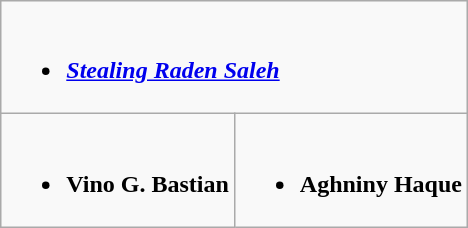<table class="wikitable" role="presentation">
<tr>
<td style="vertical-align:top; width:50%;" colspan="2"><br><ul><li><strong><em><a href='#'>Stealing Raden Saleh</a></em></strong></li></ul></td>
</tr>
<tr>
<td style="vertical-align:top; width:50%;"><br><ul><li><strong>Vino G. Bastian</strong></li></ul></td>
<td style="vertical-align:top; width:50%;"><br><ul><li><strong>Aghniny Haque</strong></li></ul></td>
</tr>
</table>
